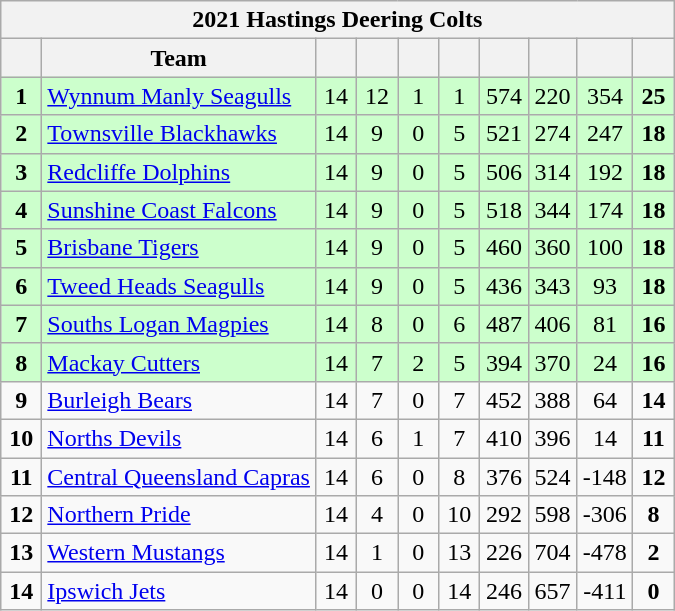<table class="wikitable" style="text-align:center;">
<tr>
<th colspan="11">2021 Hastings Deering Colts</th>
</tr>
<tr>
<th width="20"></th>
<th>Team</th>
<th width="20"></th>
<th width="20"></th>
<th width="20"></th>
<th width="20"></th>
<th width="25"></th>
<th width="25"></th>
<th width="30"></th>
<th width="20"></th>
</tr>
<tr style="background: #ccffcc;">
<td><strong>1</strong></td>
<td style="text-align:left;"> <a href='#'>Wynnum Manly Seagulls</a></td>
<td>14</td>
<td>12</td>
<td>1</td>
<td>1</td>
<td>574</td>
<td>220</td>
<td>354</td>
<td><strong>25</strong></td>
</tr>
<tr style="background: #ccffcc;">
<td><strong>2</strong></td>
<td style="text-align:left;"> <a href='#'>Townsville Blackhawks</a></td>
<td>14</td>
<td>9</td>
<td>0</td>
<td>5</td>
<td>521</td>
<td>274</td>
<td>247</td>
<td><strong>18</strong></td>
</tr>
<tr style="background: #ccffcc;">
<td><strong>3</strong></td>
<td style="text-align:left;"> <a href='#'>Redcliffe Dolphins</a></td>
<td>14</td>
<td>9</td>
<td>0</td>
<td>5</td>
<td>506</td>
<td>314</td>
<td>192</td>
<td><strong>18</strong></td>
</tr>
<tr style="background: #ccffcc;">
<td><strong>4</strong></td>
<td style="text-align:left;"> <a href='#'>Sunshine Coast Falcons</a></td>
<td>14</td>
<td>9</td>
<td>0</td>
<td>5</td>
<td>518</td>
<td>344</td>
<td>174</td>
<td><strong>18</strong></td>
</tr>
<tr style="background: #ccffcc;">
<td><strong>5</strong></td>
<td style="text-align:left;"> <a href='#'>Brisbane Tigers</a></td>
<td>14</td>
<td>9</td>
<td>0</td>
<td>5</td>
<td>460</td>
<td>360</td>
<td>100</td>
<td><strong>18</strong></td>
</tr>
<tr style="background: #ccffcc;">
<td><strong>6</strong></td>
<td style="text-align:left;"> <a href='#'>Tweed Heads Seagulls</a></td>
<td>14</td>
<td>9</td>
<td>0</td>
<td>5</td>
<td>436</td>
<td>343</td>
<td>93</td>
<td><strong>18</strong></td>
</tr>
<tr style="background: #ccffcc;">
<td><strong>7</strong></td>
<td style="text-align:left;"> <a href='#'>Souths Logan Magpies</a></td>
<td>14</td>
<td>8</td>
<td>0</td>
<td>6</td>
<td>487</td>
<td>406</td>
<td>81</td>
<td><strong>16</strong></td>
</tr>
<tr style="background: #ccffcc;">
<td><strong>8</strong></td>
<td style="text-align:left;"> <a href='#'>Mackay Cutters</a></td>
<td>14</td>
<td>7</td>
<td>2</td>
<td>5</td>
<td>394</td>
<td>370</td>
<td>24</td>
<td><strong>16</strong></td>
</tr>
<tr>
<td><strong>9</strong></td>
<td style="text-align:left;"> <a href='#'>Burleigh Bears</a></td>
<td>14</td>
<td>7</td>
<td>0</td>
<td>7</td>
<td>452</td>
<td>388</td>
<td>64</td>
<td><strong>14</strong></td>
</tr>
<tr>
<td><strong>10</strong></td>
<td style="text-align:left;"> <a href='#'>Norths Devils</a></td>
<td>14</td>
<td>6</td>
<td>1</td>
<td>7</td>
<td>410</td>
<td>396</td>
<td>14</td>
<td><strong>11</strong></td>
</tr>
<tr>
<td><strong>11</strong></td>
<td style="text-align:left;"> <a href='#'>Central Queensland Capras</a></td>
<td>14</td>
<td>6</td>
<td>0</td>
<td>8</td>
<td>376</td>
<td>524</td>
<td>-148</td>
<td><strong>12</strong></td>
</tr>
<tr>
<td><strong>12</strong></td>
<td style="text-align:left;"> <a href='#'>Northern Pride</a></td>
<td>14</td>
<td>4</td>
<td>0</td>
<td>10</td>
<td>292</td>
<td>598</td>
<td>-306</td>
<td><strong>8</strong></td>
</tr>
<tr>
<td><strong>13</strong></td>
<td style="text-align:left;"> <a href='#'>Western Mustangs</a></td>
<td>14</td>
<td>1</td>
<td>0</td>
<td>13</td>
<td>226</td>
<td>704</td>
<td>-478</td>
<td><strong>2</strong></td>
</tr>
<tr>
<td><strong>14</strong></td>
<td style="text-align:left;"> <a href='#'>Ipswich Jets</a></td>
<td>14</td>
<td>0</td>
<td>0</td>
<td>14</td>
<td>246</td>
<td>657</td>
<td>-411</td>
<td><strong>0</strong></td>
</tr>
</table>
